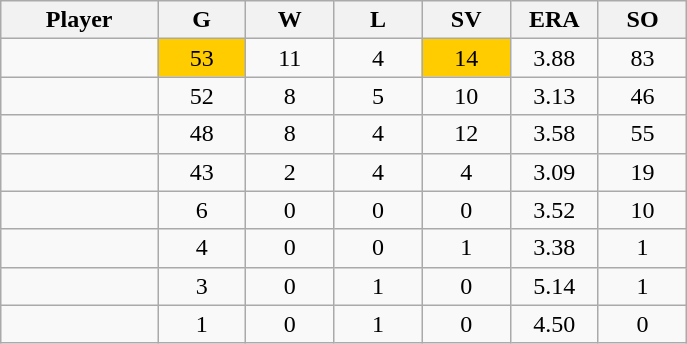<table class="wikitable sortable">
<tr>
<th bgcolor="#DDDDFF" width="16%">Player</th>
<th bgcolor="#DDDDFF" width="9%">G</th>
<th bgcolor="#DDDDFF" width="9%">W</th>
<th bgcolor="#DDDDFF" width="9%">L</th>
<th bgcolor="#DDDDFF" width="9%">SV</th>
<th bgcolor="#DDDDFF" width="9%">ERA</th>
<th bgcolor="#DDDDFF" width="9%">SO</th>
</tr>
<tr align="center">
<td></td>
<td bgcolor=#ffcc00>53</td>
<td>11</td>
<td>4</td>
<td bgcolor=#ffcc00>14</td>
<td>3.88</td>
<td>83</td>
</tr>
<tr align="center">
<td></td>
<td>52</td>
<td>8</td>
<td>5</td>
<td>10</td>
<td>3.13</td>
<td>46</td>
</tr>
<tr align="center">
<td></td>
<td>48</td>
<td>8</td>
<td>4</td>
<td>12</td>
<td>3.58</td>
<td>55</td>
</tr>
<tr align="center">
<td></td>
<td>43</td>
<td>2</td>
<td>4</td>
<td>4</td>
<td>3.09</td>
<td>19</td>
</tr>
<tr align="center">
<td></td>
<td>6</td>
<td>0</td>
<td>0</td>
<td>0</td>
<td>3.52</td>
<td>10</td>
</tr>
<tr align="center">
<td></td>
<td>4</td>
<td>0</td>
<td>0</td>
<td>1</td>
<td>3.38</td>
<td>1</td>
</tr>
<tr align="center">
<td></td>
<td>3</td>
<td>0</td>
<td>1</td>
<td>0</td>
<td>5.14</td>
<td>1</td>
</tr>
<tr align="center">
<td></td>
<td>1</td>
<td>0</td>
<td>1</td>
<td>0</td>
<td>4.50</td>
<td>0</td>
</tr>
</table>
